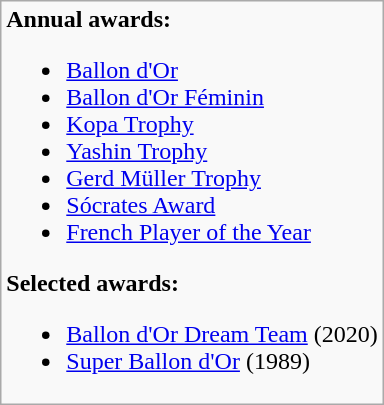<table class="wikitable">
<tr>
<td><strong>Annual awards:</strong><br><ul><li><a href='#'>Ballon d'Or</a></li><li><a href='#'>Ballon d'Or Féminin</a></li><li><a href='#'>Kopa Trophy</a></li><li><a href='#'>Yashin Trophy</a></li><li><a href='#'>Gerd Müller Trophy</a></li><li><a href='#'>Sócrates Award</a></li><li><a href='#'>French Player of the Year</a></li></ul><strong>Selected awards:</strong><ul><li><a href='#'>Ballon d'Or Dream Team</a> (2020)</li><li><a href='#'>Super Ballon d'Or</a> (1989)</li></ul></td>
</tr>
</table>
